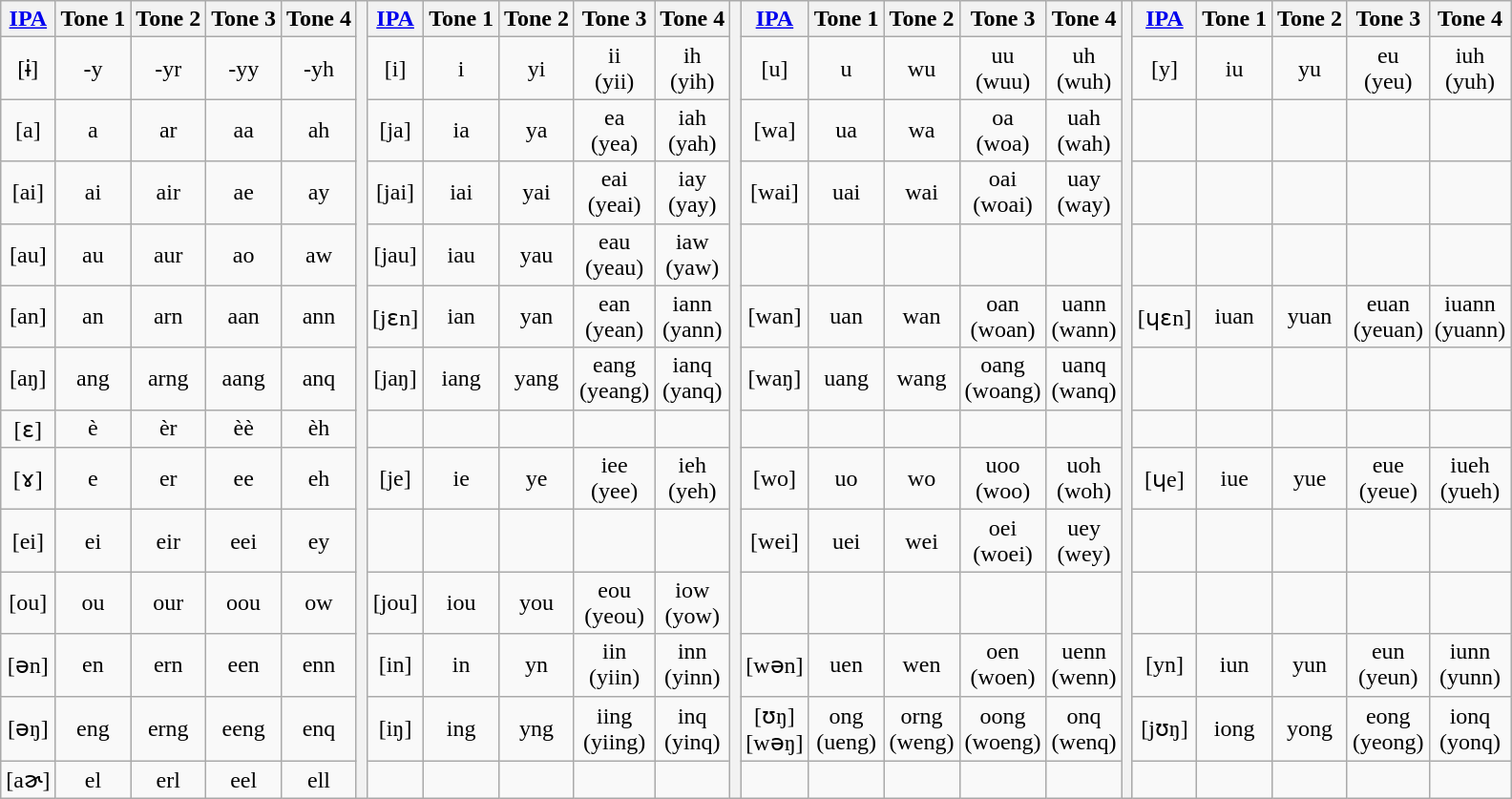<table class=wikitable align="center" style="text-align:center">
<tr>
<th><a href='#'>IPA</a></th>
<th>Tone 1</th>
<th><span>Tone 2</span></th>
<th><span>Tone 3</span></th>
<th><span>Tone 4</span></th>
<th rowspan=14></th>
<th><a href='#'>IPA</a></th>
<th>Tone 1</th>
<th><span>Tone 2</span></th>
<th><span>Tone 3</span></th>
<th><span>Tone 4</span></th>
<th rowspan=14></th>
<th><a href='#'>IPA</a></th>
<th>Tone 1</th>
<th><span>Tone 2</span></th>
<th><span>Tone 3</span></th>
<th><span>Tone 4</span></th>
<th rowspan=14></th>
<th><a href='#'>IPA</a></th>
<th>Tone 1</th>
<th><span>Tone 2</span></th>
<th><span>Tone 3</span></th>
<th><span>Tone 4</span></th>
</tr>
<tr>
<td>[ɨ]</td>
<td>-y</td>
<td>-yr</td>
<td>-yy</td>
<td>-yh</td>
<td>[i]</td>
<td>i</td>
<td>yi</td>
<td>ii<br>(yii)</td>
<td>ih<br>(yih)</td>
<td>[u]</td>
<td>u</td>
<td>wu</td>
<td>uu<br>(wuu)</td>
<td>uh<br>(wuh)</td>
<td>[y]</td>
<td>iu</td>
<td>yu</td>
<td>eu<br>(yeu)</td>
<td>iuh<br>(yuh)</td>
</tr>
<tr>
<td>[a]</td>
<td>a</td>
<td>ar</td>
<td>aa</td>
<td>ah</td>
<td>[ja]</td>
<td>ia</td>
<td>ya</td>
<td>ea<br>(yea)</td>
<td>iah<br>(yah)</td>
<td>[wa]</td>
<td>ua</td>
<td>wa</td>
<td>oa<br>(woa)</td>
<td>uah<br>(wah)</td>
<td></td>
<td></td>
<td></td>
<td></td>
<td></td>
</tr>
<tr>
<td>[ai]</td>
<td>ai</td>
<td>air</td>
<td>ae</td>
<td>ay</td>
<td>[jai]</td>
<td>iai</td>
<td>yai</td>
<td>eai<br>(yeai)</td>
<td>iay<br>(yay)</td>
<td>[wai]</td>
<td>uai</td>
<td>wai</td>
<td>oai<br>(woai)</td>
<td>uay<br>(way)</td>
<td></td>
<td></td>
<td></td>
<td></td>
<td></td>
</tr>
<tr>
<td>[au]</td>
<td>au</td>
<td>aur</td>
<td>ao</td>
<td>aw</td>
<td>[jau]</td>
<td>iau</td>
<td>yau</td>
<td>eau<br>(yeau)</td>
<td>iaw<br>(yaw)</td>
<td></td>
<td></td>
<td></td>
<td></td>
<td></td>
<td></td>
<td></td>
<td></td>
<td></td>
<td></td>
</tr>
<tr>
<td>[an]</td>
<td>an</td>
<td>arn</td>
<td>aan</td>
<td>ann</td>
<td>[jɛn]</td>
<td>ian</td>
<td>yan</td>
<td>ean<br>(yean)</td>
<td>iann<br>(yann)</td>
<td>[wan]</td>
<td>uan</td>
<td>wan</td>
<td>oan<br>(woan)</td>
<td>uann<br>(wann)</td>
<td>[ɥɛn]</td>
<td>iuan</td>
<td>yuan</td>
<td>euan<br>(yeuan)</td>
<td>iuann<br>(yuann)</td>
</tr>
<tr>
<td>[aŋ]</td>
<td>ang</td>
<td>arng</td>
<td>aang</td>
<td>anq</td>
<td>[jaŋ]</td>
<td>iang</td>
<td>yang</td>
<td>eang<br>(yeang)</td>
<td>ianq<br>(yanq)</td>
<td>[waŋ]</td>
<td>uang</td>
<td>wang</td>
<td>oang<br>(woang)</td>
<td>uanq<br>(wanq)</td>
<td></td>
<td></td>
<td></td>
<td></td>
<td></td>
</tr>
<tr>
<td>[ɛ]</td>
<td>è</td>
<td>èr</td>
<td>èè</td>
<td>èh</td>
<td></td>
<td></td>
<td></td>
<td></td>
<td></td>
<td></td>
<td></td>
<td></td>
<td></td>
<td></td>
<td></td>
<td></td>
<td></td>
<td></td>
<td></td>
</tr>
<tr>
<td>[ɤ]</td>
<td>e</td>
<td>er</td>
<td>ee</td>
<td>eh</td>
<td>[je]</td>
<td>ie</td>
<td>ye</td>
<td>iee<br>(yee)</td>
<td>ieh<br>(yeh)</td>
<td>[wo]</td>
<td>uo</td>
<td>wo</td>
<td>uoo<br>(woo)</td>
<td>uoh<br>(woh)</td>
<td>[ɥe]</td>
<td>iue</td>
<td>yue</td>
<td>eue<br>(yeue)</td>
<td>iueh<br>(yueh)</td>
</tr>
<tr>
<td>[ei]</td>
<td>ei</td>
<td>eir</td>
<td>eei</td>
<td>ey</td>
<td></td>
<td></td>
<td></td>
<td></td>
<td></td>
<td>[wei]</td>
<td>uei</td>
<td>wei</td>
<td>oei<br>(woei)</td>
<td>uey<br>(wey)</td>
<td></td>
<td></td>
<td></td>
<td></td>
<td></td>
</tr>
<tr>
<td>[ou]</td>
<td>ou</td>
<td>our</td>
<td>oou</td>
<td>ow</td>
<td>[jou]</td>
<td>iou</td>
<td>you</td>
<td>eou<br>(yeou)</td>
<td>iow<br>(yow)</td>
<td></td>
<td></td>
<td></td>
<td></td>
<td></td>
<td></td>
<td></td>
<td></td>
<td></td>
<td></td>
</tr>
<tr>
<td>[ən]</td>
<td>en</td>
<td>ern</td>
<td>een</td>
<td>enn</td>
<td>[in]</td>
<td>in</td>
<td>yn</td>
<td>iin<br>(yiin)</td>
<td>inn<br>(yinn)</td>
<td>[wən]</td>
<td>uen</td>
<td>wen</td>
<td>oen<br>(woen)</td>
<td>uenn<br>(wenn)</td>
<td>[yn]</td>
<td>iun</td>
<td>yun</td>
<td>eun<br>(yeun)</td>
<td>iunn<br>(yunn)</td>
</tr>
<tr>
<td>[əŋ]</td>
<td>eng</td>
<td>erng</td>
<td>eeng</td>
<td>enq</td>
<td>[iŋ]</td>
<td>ing</td>
<td>yng</td>
<td>iing<br>(yiing)</td>
<td>inq<br>(yinq)</td>
<td>[ʊŋ]<br>[wəŋ]</td>
<td>ong<br>(ueng)</td>
<td>orng<br>(weng)</td>
<td>oong<br>(woeng)</td>
<td>onq<br>(wenq)</td>
<td>[jʊŋ]</td>
<td>iong</td>
<td>yong</td>
<td>eong<br>(yeong)</td>
<td>ionq<br>(yonq)</td>
</tr>
<tr>
<td>[aɚ]</td>
<td>el</td>
<td>erl</td>
<td>eel</td>
<td>ell</td>
<td></td>
<td></td>
<td></td>
<td></td>
<td></td>
<td></td>
<td></td>
<td></td>
<td></td>
<td></td>
<td></td>
<td></td>
<td></td>
<td></td>
<td></td>
</tr>
</table>
